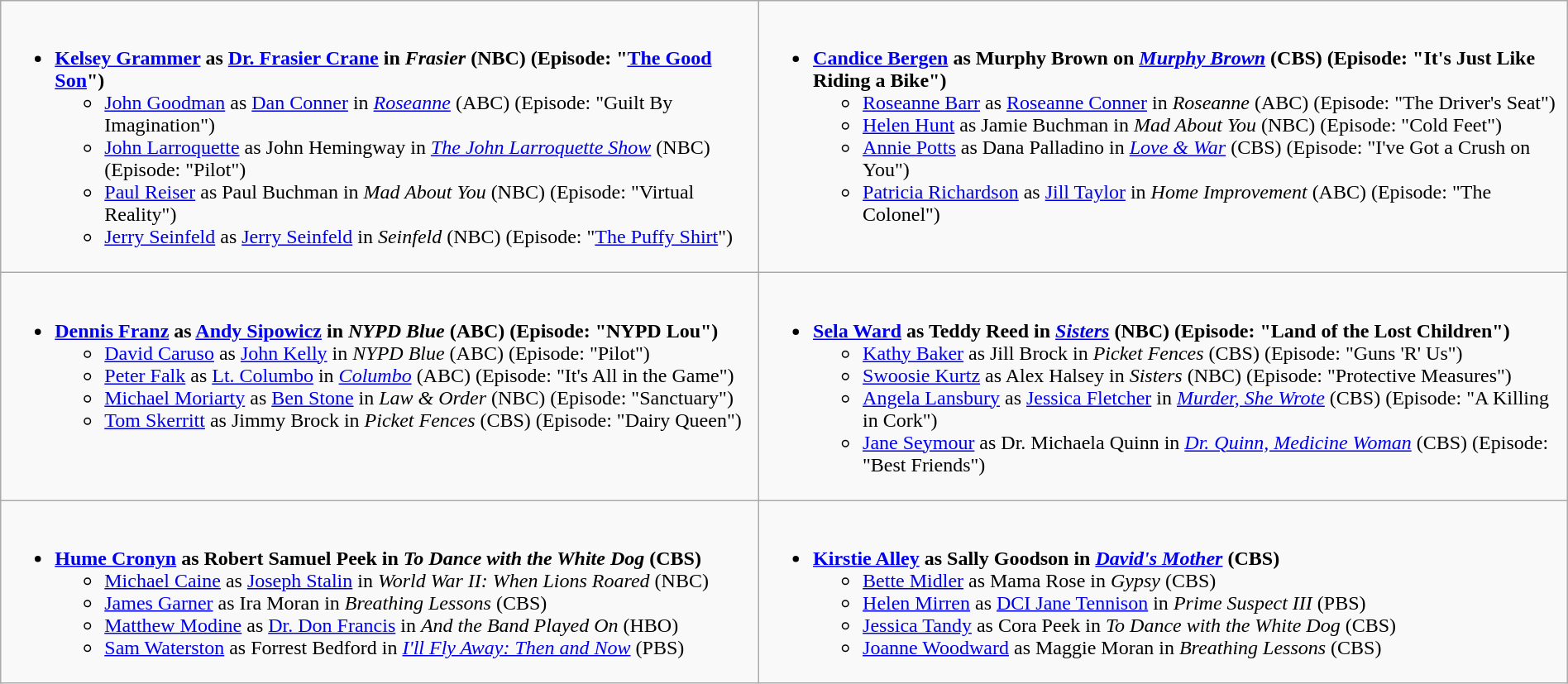<table class="wikitable" width="100%">
<tr>
<td style="vertical-align:top;"><br><ul><li><strong><a href='#'>Kelsey Grammer</a> as <a href='#'>Dr. Frasier Crane</a> in <em>Frasier</em> (NBC) (Episode: "<a href='#'>The Good Son</a>")</strong><ul><li><a href='#'>John Goodman</a> as <a href='#'>Dan Conner</a> in <em><a href='#'>Roseanne</a></em> (ABC) (Episode: "Guilt By Imagination")</li><li><a href='#'>John Larroquette</a> as John Hemingway in <em><a href='#'>The John Larroquette Show</a></em> (NBC) (Episode: "Pilot")</li><li><a href='#'>Paul Reiser</a> as Paul Buchman in <em>Mad About You</em> (NBC) (Episode: "Virtual Reality")</li><li><a href='#'>Jerry Seinfeld</a> as <a href='#'>Jerry Seinfeld</a> in <em>Seinfeld</em> (NBC) (Episode: "<a href='#'>The Puffy Shirt</a>")</li></ul></li></ul></td>
<td style="vertical-align:top;"><br><ul><li><strong><a href='#'>Candice Bergen</a> as Murphy Brown on <em><a href='#'>Murphy Brown</a></em> (CBS) (Episode: "It's Just Like Riding a Bike")</strong><ul><li><a href='#'>Roseanne Barr</a> as <a href='#'>Roseanne Conner</a> in <em>Roseanne</em> (ABC) (Episode: "The Driver's Seat")</li><li><a href='#'>Helen Hunt</a> as Jamie Buchman in <em>Mad About You</em> (NBC) (Episode: "Cold Feet")</li><li><a href='#'>Annie Potts</a> as Dana Palladino in <em><a href='#'>Love & War</a></em> (CBS) (Episode: "I've Got a Crush on You")</li><li><a href='#'>Patricia Richardson</a> as <a href='#'>Jill Taylor</a> in <em>Home Improvement</em> (ABC) (Episode: "The Colonel")</li></ul></li></ul></td>
</tr>
<tr>
<td style="vertical-align:top;"><br><ul><li><strong><a href='#'>Dennis Franz</a> as <a href='#'>Andy Sipowicz</a> in <em>NYPD Blue</em> (ABC) (Episode: "NYPD Lou")</strong><ul><li><a href='#'>David Caruso</a> as <a href='#'>John Kelly</a> in <em>NYPD Blue</em> (ABC) (Episode: "Pilot")</li><li><a href='#'>Peter Falk</a> as <a href='#'>Lt. Columbo</a> in <em><a href='#'>Columbo</a></em> (ABC) (Episode: "It's All in the Game")</li><li><a href='#'>Michael Moriarty</a> as <a href='#'>Ben Stone</a> in <em>Law & Order</em> (NBC) (Episode: "Sanctuary")</li><li><a href='#'>Tom Skerritt</a> as Jimmy Brock in <em>Picket Fences</em> (CBS) (Episode: "Dairy Queen")</li></ul></li></ul></td>
<td style="vertical-align:top;"><br><ul><li><strong><a href='#'>Sela Ward</a> as Teddy Reed in <em><a href='#'>Sisters</a></em> (NBC) (Episode: "Land of the Lost Children")</strong><ul><li><a href='#'>Kathy Baker</a> as Jill Brock in <em>Picket Fences</em> (CBS) (Episode: "Guns 'R' Us")</li><li><a href='#'>Swoosie Kurtz</a> as Alex Halsey in <em>Sisters</em> (NBC) (Episode: "Protective Measures")</li><li><a href='#'>Angela Lansbury</a> as <a href='#'>Jessica Fletcher</a> in <em><a href='#'>Murder, She Wrote</a></em> (CBS) (Episode: "A Killing in Cork")</li><li><a href='#'>Jane Seymour</a> as Dr. Michaela Quinn in <em><a href='#'>Dr. Quinn, Medicine Woman</a></em> (CBS) (Episode: "Best Friends")</li></ul></li></ul></td>
</tr>
<tr>
<td style="vertical-align:top;"><br><ul><li><strong><a href='#'>Hume Cronyn</a> as Robert Samuel Peek in <em>To Dance with the White Dog</em> (CBS)</strong><ul><li><a href='#'>Michael Caine</a> as <a href='#'>Joseph Stalin</a> in <em>World War II: When Lions Roared</em> (NBC)</li><li><a href='#'>James Garner</a> as Ira Moran in <em>Breathing Lessons</em> (CBS)</li><li><a href='#'>Matthew Modine</a> as <a href='#'>Dr. Don Francis</a> in <em>And the Band Played On</em> (HBO)</li><li><a href='#'>Sam Waterston</a> as Forrest Bedford in <em><a href='#'>I'll Fly Away: Then and Now</a></em> (PBS)</li></ul></li></ul></td>
<td style="vertical-align:top;"><br><ul><li><strong><a href='#'>Kirstie Alley</a> as Sally Goodson in <em><a href='#'>David's Mother</a></em> (CBS)</strong><ul><li><a href='#'>Bette Midler</a> as Mama Rose in <em>Gypsy</em> (CBS)</li><li><a href='#'>Helen Mirren</a> as <a href='#'>DCI Jane Tennison</a> in <em>Prime Suspect III</em> (PBS)</li><li><a href='#'>Jessica Tandy</a> as Cora Peek in <em>To Dance with the White Dog</em> (CBS)</li><li><a href='#'>Joanne Woodward</a> as Maggie Moran in <em>Breathing Lessons</em> (CBS)</li></ul></li></ul></td>
</tr>
</table>
